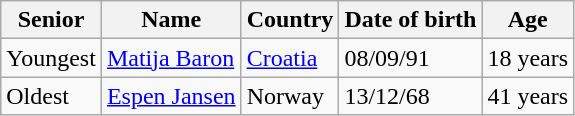<table class="wikitable">
<tr>
<th>Senior</th>
<th>Name</th>
<th>Country</th>
<th>Date of birth</th>
<th>Age</th>
</tr>
<tr>
<td>Youngest</td>
<td><a href='#'>Matija Baron</a></td>
<td><a href='#'>Croatia</a> </td>
<td>08/09/91</td>
<td>18 years</td>
</tr>
<tr>
<td>Oldest</td>
<td><a href='#'>Espen Jansen</a></td>
<td>Norway </td>
<td>13/12/68</td>
<td>41 years</td>
</tr>
</table>
